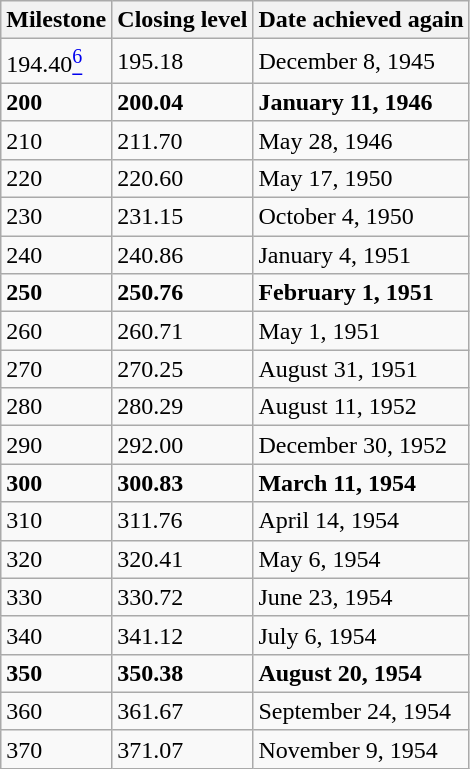<table class="wikitable">
<tr>
<th>Milestone</th>
<th>Closing level</th>
<th>Date achieved again</th>
</tr>
<tr>
<td>194.40<a href='#'><sup>6</sup></a></td>
<td>195.18</td>
<td>December 8, 1945</td>
</tr>
<tr>
<td><strong>200</strong></td>
<td><strong>200.04</strong></td>
<td><strong>January 11, 1946</strong></td>
</tr>
<tr>
<td>210</td>
<td>211.70</td>
<td>May 28, 1946</td>
</tr>
<tr>
<td>220</td>
<td>220.60</td>
<td>May 17, 1950</td>
</tr>
<tr>
<td>230</td>
<td>231.15</td>
<td>October 4, 1950</td>
</tr>
<tr>
<td>240</td>
<td>240.86</td>
<td>January 4, 1951</td>
</tr>
<tr>
<td><strong>250</strong></td>
<td><strong>250.76</strong></td>
<td><strong>February 1, 1951</strong></td>
</tr>
<tr>
<td>260</td>
<td>260.71</td>
<td>May 1, 1951</td>
</tr>
<tr>
<td>270</td>
<td>270.25</td>
<td>August 31, 1951</td>
</tr>
<tr>
<td>280</td>
<td>280.29</td>
<td>August 11, 1952</td>
</tr>
<tr>
<td>290</td>
<td>292.00</td>
<td>December 30, 1952</td>
</tr>
<tr>
<td><strong>300</strong></td>
<td><strong>300.83</strong></td>
<td><strong>March 11, 1954</strong></td>
</tr>
<tr>
<td>310</td>
<td>311.76</td>
<td>April 14, 1954</td>
</tr>
<tr>
<td>320</td>
<td>320.41</td>
<td>May 6, 1954</td>
</tr>
<tr>
<td>330</td>
<td>330.72</td>
<td>June 23, 1954</td>
</tr>
<tr>
<td>340</td>
<td>341.12</td>
<td>July 6, 1954</td>
</tr>
<tr>
<td><strong>350</strong></td>
<td><strong>350.38</strong></td>
<td><strong>August 20, 1954</strong></td>
</tr>
<tr>
<td>360</td>
<td>361.67</td>
<td>September 24, 1954</td>
</tr>
<tr>
<td>370</td>
<td>371.07</td>
<td>November 9, 1954</td>
</tr>
</table>
